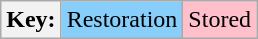<table class="wikitable">
<tr>
<th>Key:</th>
<td bgcolor=#87cefa>Restoration</td>
<td bgcolor=#ffc0cb>Stored</td>
</tr>
</table>
